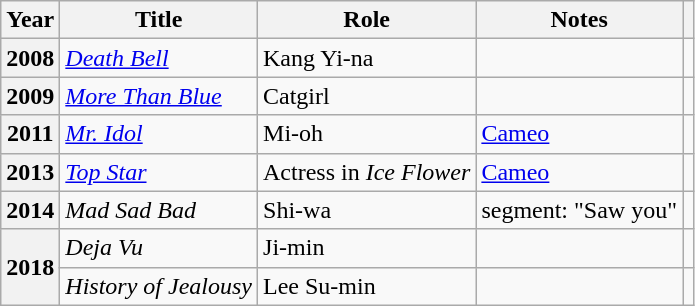<table class="wikitable plainrowheaders sortable">
<tr>
<th scope="col">Year</th>
<th scope="col">Title</th>
<th scope="col">Role</th>
<th scope="col">Notes</th>
<th scope="col" class="unsortable"></th>
</tr>
<tr>
<th scope="row">2008</th>
<td><em><a href='#'>Death Bell</a></em></td>
<td>Kang Yi-na</td>
<td></td>
<td style="text-align:center"></td>
</tr>
<tr>
<th scope="row">2009</th>
<td><em><a href='#'>More Than Blue</a></em></td>
<td>Catgirl</td>
<td></td>
<td style="text-align:center"></td>
</tr>
<tr>
<th scope="row">2011</th>
<td><em><a href='#'>Mr. Idol</a></em></td>
<td>Mi-oh</td>
<td><a href='#'>Cameo</a></td>
<td style="text-align:center"></td>
</tr>
<tr>
<th scope="row">2013</th>
<td><em><a href='#'>Top Star</a></em></td>
<td>Actress in <em>Ice Flower</em></td>
<td><a href='#'>Cameo</a></td>
<td style="text-align:center"></td>
</tr>
<tr>
<th scope="row">2014</th>
<td><em>Mad Sad Bad</em></td>
<td>Shi-wa</td>
<td>segment: "Saw you"</td>
<td style="text-align:center"></td>
</tr>
<tr>
<th scope="row" rowspan="2">2018</th>
<td><em>Deja Vu</em></td>
<td>Ji-min</td>
<td></td>
<td style="text-align:center"></td>
</tr>
<tr>
<td><em>History of Jealousy</em></td>
<td>Lee Su-min</td>
<td></td>
<td style="text-align:center"></td>
</tr>
</table>
